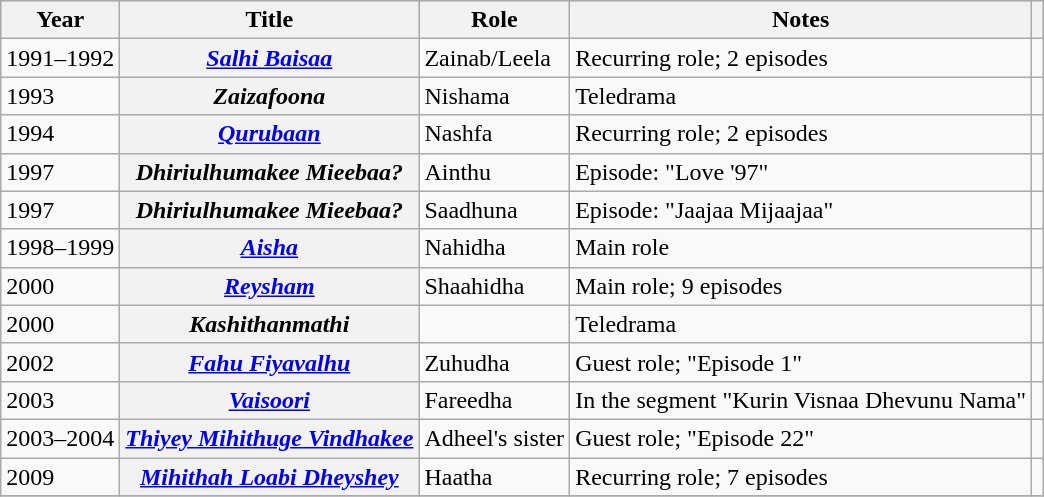<table class="wikitable sortable plainrowheaders">
<tr style="background:#ccc; text-align:center;">
<th scope="col">Year</th>
<th scope="col">Title</th>
<th scope="col">Role</th>
<th scope="col">Notes</th>
<th scope="col" class="unsortable"></th>
</tr>
<tr>
<td>1991–1992</td>
<th scope="row"><em><a href='#'>Salhi Baisaa</a></em></th>
<td>Zainab/Leela</td>
<td>Recurring role; 2 episodes</td>
<td style="text-align: center;"></td>
</tr>
<tr>
<td>1993</td>
<th scope="row"><em>Zaizafoona</em></th>
<td>Nishama</td>
<td>Teledrama</td>
<td></td>
</tr>
<tr>
<td>1994</td>
<th scope="row"><em><a href='#'>Qurubaan</a></em></th>
<td>Nashfa</td>
<td>Recurring role; 2 episodes</td>
<td style="text-align: center;"></td>
</tr>
<tr>
<td>1997</td>
<th scope="row"><em>Dhiriulhumakee Mieebaa?</em></th>
<td>Ainthu</td>
<td>Episode: "Love '97"</td>
<td></td>
</tr>
<tr>
<td>1997</td>
<th scope="row"><em>Dhiriulhumakee Mieebaa?</em></th>
<td>Saadhuna</td>
<td>Episode: "Jaajaa Mijaajaa"</td>
<td></td>
</tr>
<tr>
<td>1998–1999</td>
<th scope="row"><em><a href='#'>Aisha</a></em></th>
<td>Nahidha</td>
<td>Main role</td>
<td style="text-align: center;"></td>
</tr>
<tr>
<td>2000</td>
<th scope="row"><em><a href='#'>Reysham</a></em></th>
<td>Shaahidha</td>
<td>Main role; 9 episodes</td>
<td style="text-align: center;"></td>
</tr>
<tr>
<td>2000</td>
<th scope="row"><em>Kashithanmathi</em></th>
<td></td>
<td>Teledrama</td>
<td></td>
</tr>
<tr>
<td>2002</td>
<th scope="row"><em><a href='#'>Fahu Fiyavalhu</a></em></th>
<td>Zuhudha</td>
<td>Guest role; "Episode 1"</td>
<td style="text-align: center;"></td>
</tr>
<tr>
<td>2003</td>
<th scope="row"><em><a href='#'>Vaisoori</a></em></th>
<td>Fareedha</td>
<td>In the segment "Kurin Visnaa Dhevunu Nama"</td>
<td style="text-align: center;"></td>
</tr>
<tr>
<td>2003–2004</td>
<th scope="row"><em><a href='#'>Thiyey Mihithuge Vindhakee</a></em></th>
<td>Adheel's sister</td>
<td>Guest role; "Episode 22"</td>
<td style="text-align: center;"></td>
</tr>
<tr>
<td>2009</td>
<th scope="row"><em><a href='#'>Mihithah Loabi Dheyshey</a></em></th>
<td>Haatha</td>
<td>Recurring role; 7 episodes</td>
<td style="text-align: center;"></td>
</tr>
<tr>
</tr>
</table>
